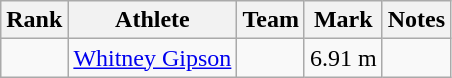<table class="wikitable sortable">
<tr>
<th>Rank</th>
<th>Athlete</th>
<th>Team</th>
<th>Mark</th>
<th>Notes</th>
</tr>
<tr>
<td align=center></td>
<td><a href='#'>Whitney Gipson</a></td>
<td></td>
<td>6.91 m</td>
<td></td>
</tr>
</table>
